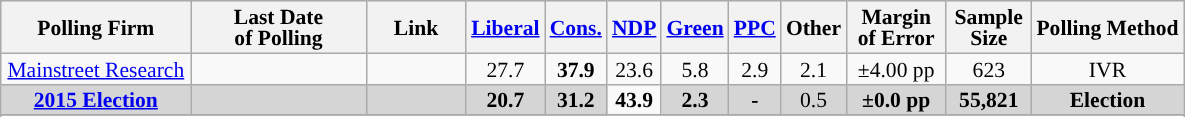<table class="wikitable sortable" style="text-align:center;font-size:90%;line-height:14px;">
<tr style="background:#e9e9e9;">
<th style="width:120px">Polling Firm</th>
<th style="width:110px">Last Date<br>of Polling</th>
<th style="width:60px" class="unsortable">Link</th>
<th style="background-color:"><strong><a href='#'>Liberal</a></strong></th>
<th style="background-color:"><strong><a href='#'>Cons.</a></strong></th>
<th style="background-color:"><strong><a href='#'>NDP</a></strong></th>
<th style="background-color:"><strong><a href='#'>Green</a></strong></th>
<th style="background-color:"><strong><a href='#'>PPC</a></strong></th>
<th style="background-color:"><strong>Other</strong></th>
<th style="width:60px;" class="unsortable">Margin<br>of Error</th>
<th style="width:50px;" class="unsortable">Sample<br>Size</th>
<th class="unsortable">Polling Method</th>
</tr>
<tr>
<td><a href='#'>Mainstreet Research</a></td>
<td></td>
<td></td>
<td>27.7</td>
<td><strong>37.9</strong></td>
<td>23.6</td>
<td>5.8</td>
<td>2.9</td>
<td>2.1</td>
<td>±4.00 pp</td>
<td>623</td>
<td>IVR</td>
</tr>
<tr>
<td style="background:#D5D5D5"><strong><a href='#'>2015 Election</a></strong></td>
<td style="background:#D5D5D5"><strong></strong></td>
<td style="background:#D5D5D5"></td>
<td style="background:#D5D5D5"><strong>20.7</strong></td>
<td style="background:#D5D5D5"><strong>31.2</strong></td>
<td><strong>43.9</strong></td>
<td style="background:#D5D5D5"><strong>2.3</strong></td>
<td style="background:#D5D5D5"><strong>-</strong></td>
<td style="background:#D5D5D5">0.5</td>
<td style="background:#D5D5D5"><strong>±0.0 pp</strong></td>
<td style="background:#D5D5D5"><strong>55,821</strong></td>
<td style="background:#D5D5D5"><strong>Election</strong></td>
</tr>
<tr>
</tr>
<tr>
</tr>
</table>
